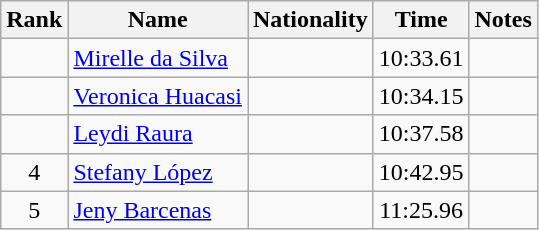<table class="wikitable sortable" style="text-align:center">
<tr>
<th>Rank</th>
<th>Name</th>
<th>Nationality</th>
<th>Time</th>
<th>Notes</th>
</tr>
<tr>
<td></td>
<td align=left><a href='#'>Mirelle da Silva</a></td>
<td align=left></td>
<td>10:33.61</td>
<td></td>
</tr>
<tr>
<td></td>
<td align=left><a href='#'>Veronica Huacasi</a></td>
<td align=left></td>
<td>10:34.15</td>
<td></td>
</tr>
<tr>
<td></td>
<td align=left><a href='#'>Leydi Raura</a></td>
<td align=left></td>
<td>10:37.58</td>
<td></td>
</tr>
<tr>
<td>4</td>
<td align=left><a href='#'>Stefany López</a></td>
<td align=left></td>
<td>10:42.95</td>
<td></td>
</tr>
<tr>
<td>5</td>
<td align=left><a href='#'>Jeny Barcenas</a></td>
<td align=left></td>
<td>11:25.96</td>
<td></td>
</tr>
</table>
